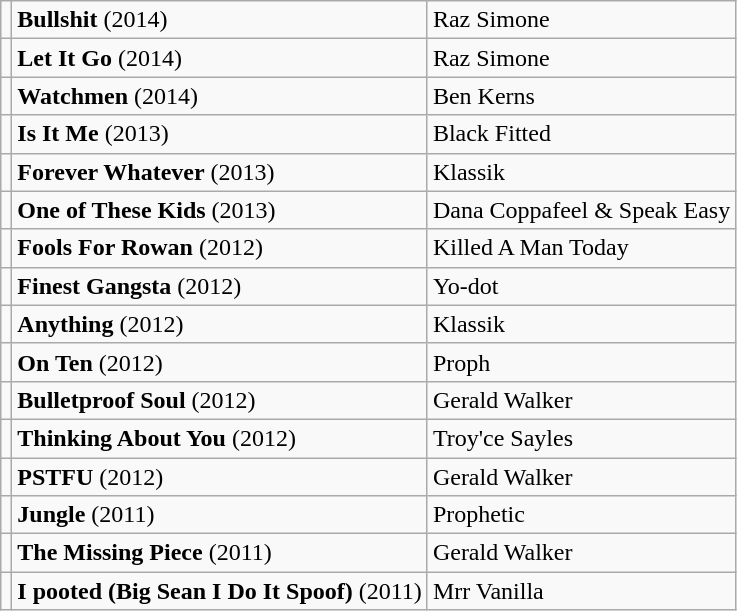<table class="creditList creditByType wikitable">
<tr>
<td></td>
<td><strong>Bullshit</strong> (2014)</td>
<td>Raz Simone</td>
</tr>
<tr>
<td></td>
<td><strong>Let It Go</strong> (2014)</td>
<td>Raz Simone</td>
</tr>
<tr>
<td></td>
<td><strong>Watchmen</strong> (2014)</td>
<td>Ben Kerns</td>
</tr>
<tr>
<td></td>
<td><strong>Is It Me</strong> (2013)</td>
<td>Black Fitted</td>
</tr>
<tr>
<td></td>
<td><strong>Forever Whatever</strong> (2013)</td>
<td>Klassik</td>
</tr>
<tr>
<td></td>
<td><strong>One of These Kids</strong> (2013)</td>
<td>Dana Coppafeel & Speak Easy</td>
</tr>
<tr>
<td></td>
<td><strong>Fools For Rowan</strong> (2012)</td>
<td>Killed A Man Today</td>
</tr>
<tr>
<td></td>
<td><strong>Finest Gangsta</strong> (2012)</td>
<td>Yo-dot</td>
</tr>
<tr>
<td></td>
<td><strong>Anything</strong> (2012)</td>
<td>Klassik</td>
</tr>
<tr>
<td></td>
<td><strong>On Ten</strong> (2012)</td>
<td>Proph</td>
</tr>
<tr>
<td></td>
<td><strong>Bulletproof Soul</strong> (2012)</td>
<td>Gerald Walker</td>
</tr>
<tr>
<td></td>
<td><strong>Thinking About You</strong> (2012)</td>
<td>Troy'ce Sayles</td>
</tr>
<tr>
<td></td>
<td><strong>PSTFU</strong> (2012)</td>
<td>Gerald Walker</td>
</tr>
<tr>
<td></td>
<td><strong>Jungle</strong> (2011)</td>
<td>Prophetic</td>
</tr>
<tr>
<td></td>
<td><strong>The Missing Piece</strong> (2011)</td>
<td>Gerald Walker</td>
</tr>
<tr>
<td></td>
<td><strong>I pooted (Big Sean I Do It Spoof)</strong> (2011)</td>
<td>Mrr Vanilla</td>
</tr>
</table>
